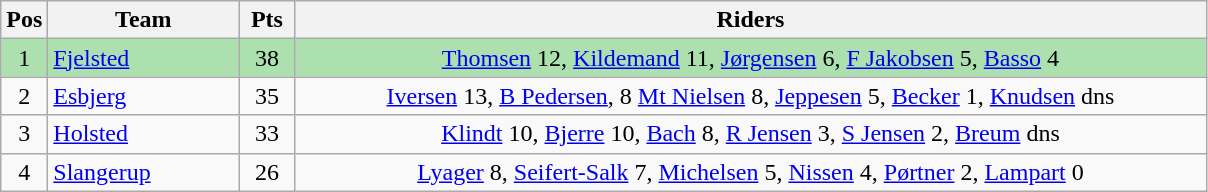<table class="wikitable" style="font-size: 100%">
<tr>
<th width=20>Pos</th>
<th width=120>Team</th>
<th width=30>Pts</th>
<th width=600>Riders</th>
</tr>
<tr align=center style="background:#ACE1AF;">
<td>1</td>
<td align="left"><a href='#'>Fjelsted</a></td>
<td>38</td>
<td><a href='#'>Thomsen</a> 12, <a href='#'>Kildemand</a> 11, <a href='#'>Jørgensen</a> 6, <a href='#'>F Jakobsen</a> 5, <a href='#'>Basso</a> 4</td>
</tr>
<tr align=center>
<td>2</td>
<td align="left"><a href='#'>Esbjerg</a></td>
<td>35</td>
<td><a href='#'>Iversen</a> 13, <a href='#'>B Pedersen</a>, 8 <a href='#'>Mt Nielsen</a> 8, <a href='#'>Jeppesen</a> 5, <a href='#'>Becker</a> 1, <a href='#'>Knudsen</a> dns</td>
</tr>
<tr align=center>
<td>3</td>
<td align="left"><a href='#'>Holsted</a></td>
<td>33</td>
<td><a href='#'>Klindt</a> 10, <a href='#'>Bjerre</a> 10, <a href='#'>Bach</a> 8, <a href='#'>R Jensen</a> 3, <a href='#'>S Jensen</a> 2, <a href='#'>Breum</a> dns</td>
</tr>
<tr align=center>
<td>4</td>
<td align="left"><a href='#'>Slangerup</a></td>
<td>26</td>
<td><a href='#'>Lyager</a> 8, <a href='#'>Seifert-Salk</a> 7, <a href='#'>Michelsen</a> 5, <a href='#'>Nissen</a> 4, <a href='#'>Pørtner</a> 2, <a href='#'>Lampart</a> 0</td>
</tr>
</table>
